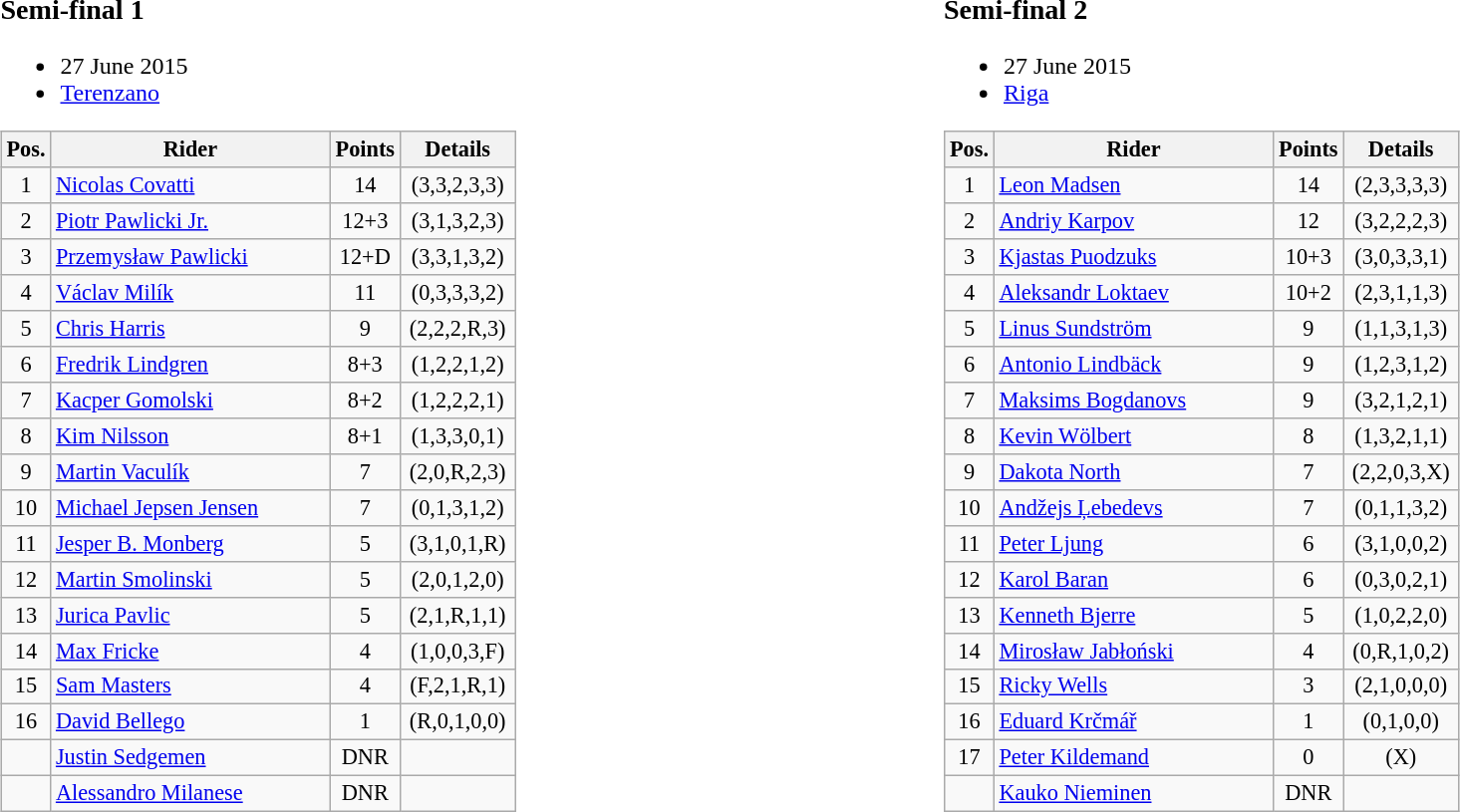<table width=100%>
<tr>
<td width=50% valign=top><br><h3>Semi-final 1</h3><ul><li>27 June 2015</li><li> <a href='#'>Terenzano</a></li></ul><table class=wikitable style="font-size:93%; text-align:center;">
<tr>
<th width=25px>Pos.</th>
<th width=180px>Rider</th>
<th width=40px>Points</th>
<th width=70px>Details</th>
</tr>
<tr>
<td>1</td>
<td style="text-align:left;"> <a href='#'>Nicolas Covatti</a></td>
<td>14</td>
<td>(3,3,2,3,3)</td>
</tr>
<tr>
<td>2</td>
<td style="text-align:left;"> <a href='#'>Piotr Pawlicki Jr.</a></td>
<td>12+3</td>
<td>(3,1,3,2,3)</td>
</tr>
<tr>
<td>3</td>
<td style="text-align:left;">  <a href='#'>Przemysław Pawlicki</a></td>
<td>12+D</td>
<td>(3,3,1,3,2)</td>
</tr>
<tr>
<td>4</td>
<td style="text-align:left;"> <a href='#'>Václav Milík</a></td>
<td>11</td>
<td>(0,3,3,3,2)</td>
</tr>
<tr>
<td>5</td>
<td style="text-align:left;"> <a href='#'>Chris Harris</a></td>
<td>9</td>
<td>(2,2,2,R,3)</td>
</tr>
<tr>
<td>6</td>
<td style="text-align:left;"> <a href='#'>Fredrik Lindgren</a></td>
<td>8+3</td>
<td>(1,2,2,1,2)</td>
</tr>
<tr>
<td>7</td>
<td style="text-align:left;"> <a href='#'>Kacper Gomolski</a></td>
<td>8+2</td>
<td>(1,2,2,2,1)</td>
</tr>
<tr>
<td>8</td>
<td style="text-align:left;"> <a href='#'>Kim Nilsson</a></td>
<td>8+1</td>
<td>(1,3,3,0,1)</td>
</tr>
<tr>
<td>9</td>
<td style="text-align:left;"> <a href='#'>Martin Vaculík</a></td>
<td>7</td>
<td>(2,0,R,2,3)</td>
</tr>
<tr>
<td>10</td>
<td style="text-align:left;"> <a href='#'>Michael Jepsen Jensen</a></td>
<td>7</td>
<td>(0,1,3,1,2)</td>
</tr>
<tr>
<td>11</td>
<td style="text-align:left;"> <a href='#'>Jesper B. Monberg</a></td>
<td>5</td>
<td>(3,1,0,1,R)</td>
</tr>
<tr>
<td>12</td>
<td style="text-align:left;"> <a href='#'>Martin Smolinski</a></td>
<td>5</td>
<td>(2,0,1,2,0)</td>
</tr>
<tr>
<td>13</td>
<td style="text-align:left;"> <a href='#'>Jurica Pavlic</a></td>
<td>5</td>
<td>(2,1,R,1,1)</td>
</tr>
<tr>
<td>14</td>
<td style="text-align:left;"> <a href='#'>Max Fricke</a></td>
<td>4</td>
<td>(1,0,0,3,F)</td>
</tr>
<tr>
<td>15</td>
<td style="text-align:left;"> <a href='#'>Sam Masters</a></td>
<td>4</td>
<td>(F,2,1,R,1)</td>
</tr>
<tr>
<td>16</td>
<td style="text-align:left;"> <a href='#'>David Bellego</a></td>
<td>1</td>
<td>(R,0,1,0,0)</td>
</tr>
<tr>
<td></td>
<td style="text-align:left;"> <a href='#'>Justin Sedgemen</a></td>
<td>DNR</td>
<td></td>
</tr>
<tr>
<td></td>
<td style="text-align:left;"> <a href='#'>Alessandro Milanese</a></td>
<td>DNR</td>
<td></td>
</tr>
</table>
</td>
<td width=50% valign=top><br><h3>Semi-final 2</h3><ul><li>27 June 2015</li><li> <a href='#'>Riga</a></li></ul><table class=wikitable style="font-size:93%; text-align:center;">
<tr>
<th width=25px>Pos.</th>
<th width=180px>Rider</th>
<th width=40px>Points</th>
<th width=70px>Details</th>
</tr>
<tr>
<td>1</td>
<td style="text-align:left;"> <a href='#'>Leon Madsen</a></td>
<td>14</td>
<td>(2,3,3,3,3)</td>
</tr>
<tr>
<td>2</td>
<td style="text-align:left;"> <a href='#'>Andriy Karpov</a></td>
<td>12</td>
<td>(3,2,2,2,3)</td>
</tr>
<tr>
<td>3</td>
<td style="text-align:left;"> <a href='#'>Kjastas Puodzuks</a></td>
<td>10+3</td>
<td>(3,0,3,3,1)</td>
</tr>
<tr>
<td>4</td>
<td style="text-align:left;"> <a href='#'>Aleksandr Loktaev</a></td>
<td>10+2</td>
<td>(2,3,1,1,3)</td>
</tr>
<tr>
<td>5</td>
<td style="text-align:left;"> <a href='#'>Linus Sundström</a></td>
<td>9</td>
<td>(1,1,3,1,3)</td>
</tr>
<tr>
<td>6</td>
<td style="text-align:left;"> <a href='#'>Antonio Lindbäck</a></td>
<td>9</td>
<td>(1,2,3,1,2)</td>
</tr>
<tr>
<td>7</td>
<td style="text-align:left;"> <a href='#'>Maksims Bogdanovs</a></td>
<td>9</td>
<td>(3,2,1,2,1)</td>
</tr>
<tr>
<td>8</td>
<td style="text-align:left;"> <a href='#'>Kevin Wölbert</a></td>
<td>8</td>
<td>(1,3,2,1,1)</td>
</tr>
<tr>
<td>9</td>
<td style="text-align:left;"> <a href='#'>Dakota North</a></td>
<td>7</td>
<td>(2,2,0,3,X)</td>
</tr>
<tr>
<td>10</td>
<td style="text-align:left;"> <a href='#'>Andžejs Ļebedevs</a></td>
<td>7</td>
<td>(0,1,1,3,2)</td>
</tr>
<tr>
<td>11</td>
<td style="text-align:left;"> <a href='#'>Peter Ljung</a></td>
<td>6</td>
<td>(3,1,0,0,2)</td>
</tr>
<tr>
<td>12</td>
<td style="text-align:left;"> <a href='#'>Karol Baran</a></td>
<td>6</td>
<td>(0,3,0,2,1)</td>
</tr>
<tr>
<td>13</td>
<td style="text-align:left;"> <a href='#'>Kenneth Bjerre</a></td>
<td>5</td>
<td>(1,0,2,2,0)</td>
</tr>
<tr>
<td>14</td>
<td style="text-align:left;"> <a href='#'>Mirosław Jabłoński</a></td>
<td>4</td>
<td>(0,R,1,0,2)</td>
</tr>
<tr>
<td>15</td>
<td style="text-align:left;"> <a href='#'>Ricky Wells</a></td>
<td>3</td>
<td>(2,1,0,0,0)</td>
</tr>
<tr>
<td>16</td>
<td style="text-align:left;"> <a href='#'>Eduard Krčmář</a></td>
<td>1</td>
<td>(0,1,0,0)</td>
</tr>
<tr>
<td>17</td>
<td style="text-align:left;"> <a href='#'>Peter Kildemand</a></td>
<td>0</td>
<td>(X)</td>
</tr>
<tr>
<td></td>
<td style="text-align:left;"> <a href='#'>Kauko Nieminen</a></td>
<td>DNR</td>
<td></td>
</tr>
</table>
</td>
</tr>
</table>
